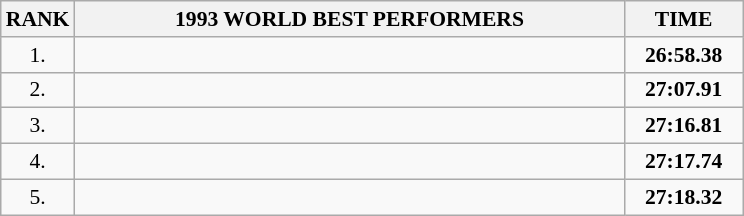<table class="wikitable" style="border-collapse: collapse; font-size: 90%;">
<tr>
<th>RANK</th>
<th align="center" style="width: 25em">1993 WORLD BEST PERFORMERS</th>
<th align="center" style="width: 5em">TIME</th>
</tr>
<tr>
<td align="center">1.</td>
<td></td>
<td align="center"><strong>26:58.38</strong></td>
</tr>
<tr>
<td align="center">2.</td>
<td></td>
<td align="center"><strong>27:07.91</strong></td>
</tr>
<tr>
<td align="center">3.</td>
<td></td>
<td align="center"><strong>27:16.81</strong></td>
</tr>
<tr>
<td align="center">4.</td>
<td></td>
<td align="center"><strong>27:17.74</strong></td>
</tr>
<tr>
<td align="center">5.</td>
<td></td>
<td align="center"><strong>27:18.32</strong></td>
</tr>
</table>
